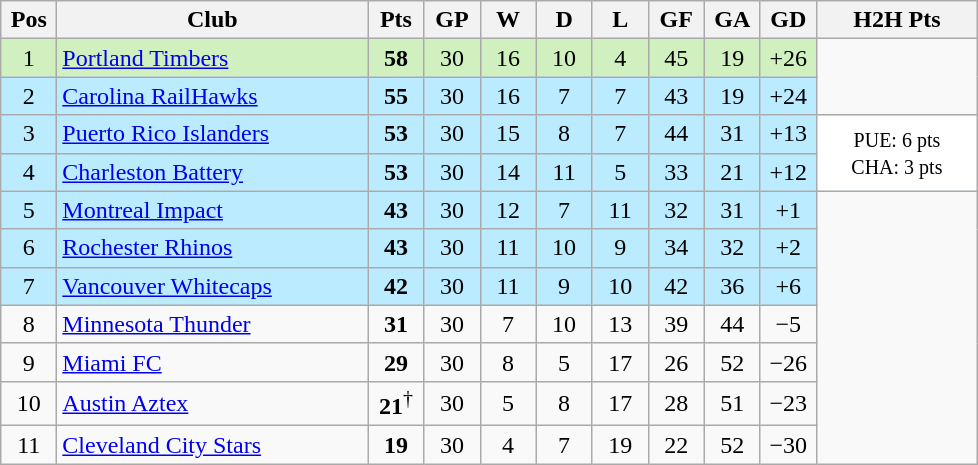<table class="wikitable" style="text-align:center">
<tr>
<th width=30>Pos</th>
<th width=200>Club</th>
<th width=30>Pts</th>
<th width=30>GP</th>
<th width=30>W</th>
<th width=30>D</th>
<th width=30>L</th>
<th width=30>GF</th>
<th width=30>GA</th>
<th width=30>GD</th>
<th width=100>H2H Pts</th>
</tr>
<tr bgcolor=#D0F0C0>
<td>1</td>
<td align=left><a href='#'>Portland Timbers</a></td>
<td><strong>58</strong></td>
<td>30</td>
<td>16</td>
<td>10</td>
<td>4</td>
<td>45</td>
<td>19</td>
<td>+26</td>
</tr>
<tr bgcolor=#BBEBFF>
<td>2</td>
<td align=left><a href='#'>Carolina RailHawks</a></td>
<td><strong>55</strong></td>
<td>30</td>
<td>16</td>
<td>7</td>
<td>7</td>
<td>43</td>
<td>19</td>
<td>+24</td>
</tr>
<tr bgcolor=#BBEBFF>
<td>3</td>
<td align=left><a href='#'>Puerto Rico Islanders</a></td>
<td><strong>53</strong></td>
<td>30</td>
<td>15</td>
<td>8</td>
<td>7</td>
<td>44</td>
<td>31</td>
<td>+13</td>
<td rowspan="2" bgcolor="FFFFFF"><small>PUE: 6 pts<br>CHA: 3 pts</small></td>
</tr>
<tr bgcolor=#BBEBFF>
<td>4</td>
<td align=left><a href='#'>Charleston Battery</a></td>
<td><strong>53</strong></td>
<td>30</td>
<td>14</td>
<td>11</td>
<td>5</td>
<td>33</td>
<td>21</td>
<td>+12</td>
</tr>
<tr bgcolor=#BBEBFF>
<td>5</td>
<td align=left><a href='#'>Montreal Impact</a></td>
<td><strong>43</strong></td>
<td>30</td>
<td>12</td>
<td>7</td>
<td>11</td>
<td>32</td>
<td>31</td>
<td>+1</td>
</tr>
<tr bgcolor=#BBEBFF>
<td>6</td>
<td align=left><a href='#'>Rochester Rhinos</a></td>
<td><strong>43</strong></td>
<td>30</td>
<td>11</td>
<td>10</td>
<td>9</td>
<td>34</td>
<td>32</td>
<td>+2</td>
</tr>
<tr bgcolor=#BBEBFF>
<td>7</td>
<td align=left><a href='#'>Vancouver Whitecaps</a></td>
<td><strong>42</strong></td>
<td>30</td>
<td>11</td>
<td>9</td>
<td>10</td>
<td>42</td>
<td>36</td>
<td>+6</td>
</tr>
<tr>
<td>8</td>
<td align=left><a href='#'>Minnesota Thunder</a></td>
<td><strong>31</strong></td>
<td>30</td>
<td>7</td>
<td>10</td>
<td>13</td>
<td>39</td>
<td>44</td>
<td>−5</td>
</tr>
<tr>
<td>9</td>
<td align=left><a href='#'>Miami FC</a></td>
<td><strong>29</strong></td>
<td>30</td>
<td>8</td>
<td>5</td>
<td>17</td>
<td>26</td>
<td>52</td>
<td>−26</td>
</tr>
<tr>
<td>10</td>
<td align=left><a href='#'>Austin Aztex</a></td>
<td><strong>21</strong><sup>†</sup></td>
<td>30</td>
<td>5</td>
<td>8</td>
<td>17</td>
<td>28</td>
<td>51</td>
<td>−23</td>
</tr>
<tr>
<td>11</td>
<td align=left><a href='#'>Cleveland City Stars</a></td>
<td><strong>19</strong></td>
<td>30</td>
<td>4</td>
<td>7</td>
<td>19</td>
<td>22</td>
<td>52</td>
<td>−30</td>
</tr>
</table>
